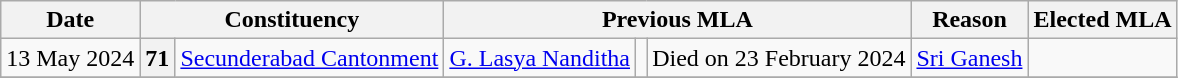<table class="wikitable sortable" style="text-align:center;">
<tr>
<th>Date</th>
<th colspan="2">Constituency</th>
<th colspan="3">Previous MLA</th>
<th>Reason</th>
<th colspan="3">Elected MLA</th>
</tr>
<tr>
<td rowspan="1">13 May 2024</td>
<th>71</th>
<td><a href='#'>Secunderabad Cantonment</a></td>
<td><a href='#'>G. Lasya Nanditha</a></td>
<td></td>
<td>Died on 23 February 2024</td>
<td><a href='#'>Sri Ganesh</a></td>
<td></td>
</tr>
<tr>
</tr>
</table>
